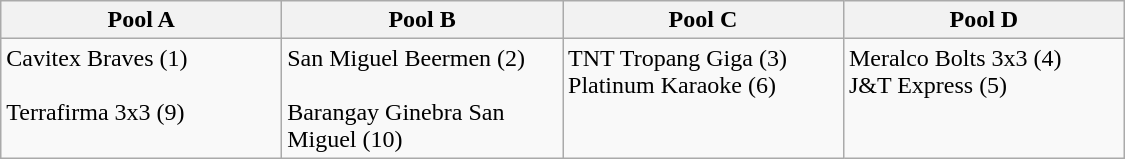<table class=wikitable width=750>
<tr>
<th width=25%>Pool A</th>
<th width=25%>Pool B</th>
<th width=25%>Pool C</th>
<th width=25%>Pool D</th>
</tr>
<tr valign=top>
<td>Cavitex Braves (1) <br>  <br> Terrafirma 3x3 (9)</td>
<td>San Miguel Beermen (2) <br>  <br> Barangay Ginebra San Miguel (10)</td>
<td>TNT Tropang Giga (3) <br> Platinum Karaoke (6) <br> </td>
<td>Meralco Bolts 3x3 (4) <br> J&T Express (5) <br> </td>
</tr>
</table>
